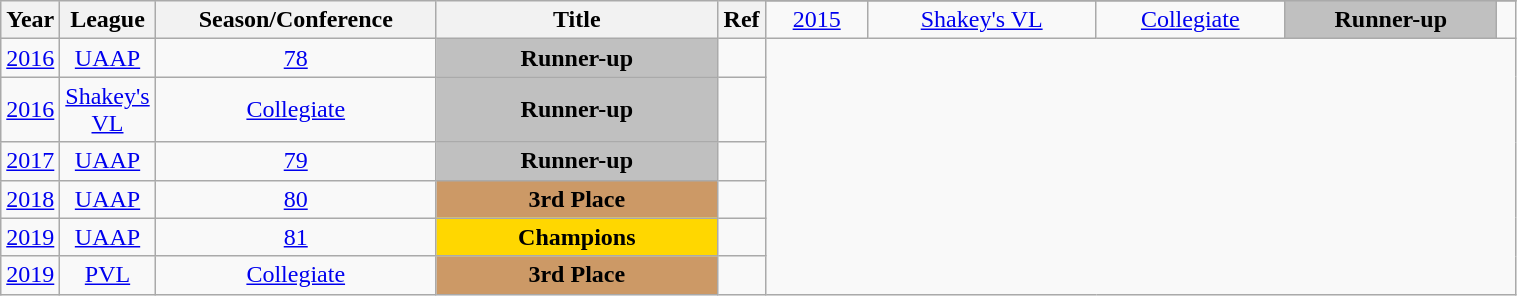<table class="wikitable sortable" style="text-align:center" width="80%">
<tr>
<th style="width:25px;" rowspan="2">Year</th>
<th style="width:50px;" rowspan="2">League</th>
<th style="width:180px;" rowspan="2">Season/Conference</th>
<th style="width:180px;" rowspan="2">Title</th>
<th style="width:25px;" rowspan="2">Ref</th>
</tr>
<tr align=center>
<td><a href='#'>2015</a></td>
<td><a href='#'>Shakey's VL</a></td>
<td><a href='#'>Collegiate</a></td>
<td style="background:silver;"><strong>Runner-up</strong></td>
<td></td>
</tr>
<tr align=center>
<td><a href='#'>2016</a></td>
<td><a href='#'>UAAP</a></td>
<td><a href='#'>78</a></td>
<td style="background:silver;"><strong>Runner-up</strong></td>
<td></td>
</tr>
<tr align=center>
<td><a href='#'>2016</a></td>
<td><a href='#'>Shakey's VL</a></td>
<td><a href='#'>Collegiate</a></td>
<td style="background:silver;"><strong>Runner-up</strong></td>
<td></td>
</tr>
<tr align=center>
<td><a href='#'>2017</a></td>
<td><a href='#'>UAAP</a></td>
<td><a href='#'>79</a></td>
<td style="background:silver;"><strong>Runner-up</strong></td>
<td></td>
</tr>
<tr align=center>
<td><a href='#'>2018</a></td>
<td><a href='#'>UAAP</a></td>
<td><a href='#'>80</a></td>
<td style="background:#c96;"><strong>3rd Place</strong></td>
<td></td>
</tr>
<tr align=center>
<td><a href='#'>2019</a></td>
<td><a href='#'>UAAP</a></td>
<td><a href='#'>81</a></td>
<td style="background:gold"><strong>Champions</strong></td>
<td></td>
</tr>
<tr align=center>
<td><a href='#'>2019</a></td>
<td><a href='#'>PVL</a></td>
<td><a href='#'>Collegiate</a></td>
<td style="background:#c96;"><strong>3rd Place</strong></td>
<td></td>
</tr>
</table>
